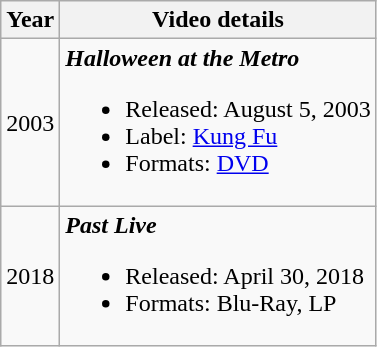<table class ="wikitable">
<tr>
<th>Year</th>
<th>Video details</th>
</tr>
<tr>
<td>2003</td>
<td><strong><em>Halloween at the Metro</em></strong><br><ul><li>Released: August 5, 2003</li><li>Label: <a href='#'>Kung Fu</a></li><li>Formats: <a href='#'>DVD</a></li></ul></td>
</tr>
<tr>
<td>2018</td>
<td><strong><em>Past Live</em></strong><br><ul><li>Released: April 30, 2018</li><li>Formats: Blu-Ray, LP</li></ul></td>
</tr>
</table>
